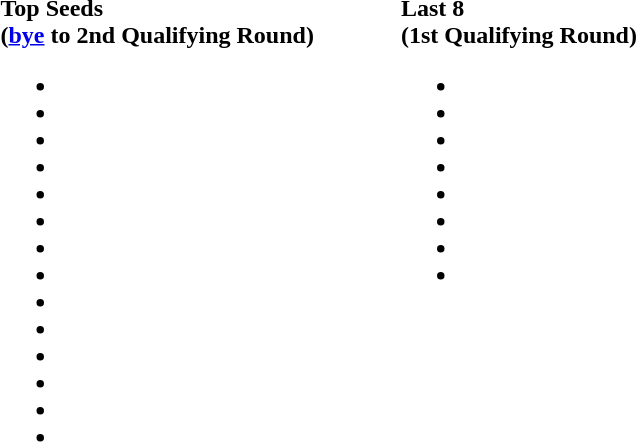<table>
<tr>
<td valign="top"><br><strong>Top Seeds</strong><br>
<strong>(<a href='#'>bye</a> to 2nd Qualifying Round)</strong><ul><li></li><li></li><li></li><li></li><li></li><li></li><li></li><li></li><li></li><li></li><li></li><li></li><li></li><li></li></ul></td>
<td width="50"> </td>
<td valign="top"><br><strong>Last 8</strong><br>
<strong>(1st Qualifying Round)</strong><ul><li></li><li></li><li></li><li></li><li></li><li></li><li></li><li></li></ul></td>
</tr>
</table>
